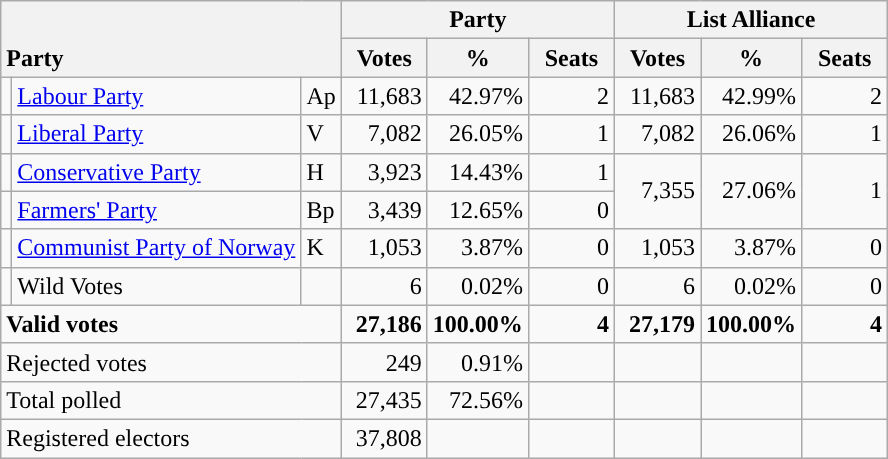<table class="wikitable" border="1" style="text-align:right;">
<tr>
<th style="text-align:left;" valign=bottom rowspan=2 colspan=3>Party</th>
<th colspan=3>Party</th>
<th colspan=3>List Alliance</th>
</tr>
<tr>
<th align=center valign=bottom width="50">Votes</th>
<th align=center valign=bottom width="50">%</th>
<th align=center valign=bottom width="50">Seats</th>
<th align=center valign=bottom width="50">Votes</th>
<th align=center valign=bottom width="50">%</th>
<th align=center valign=bottom width="50">Seats</th>
</tr>
<tr>
<td style="color:inherit;background:"></td>
<td align=left><a href='#'>Labour Party</a></td>
<td align=left>Ap</td>
<td>11,683</td>
<td>42.97%</td>
<td>2</td>
<td>11,683</td>
<td>42.99%</td>
<td>2</td>
</tr>
<tr>
<td style="color:inherit;background:"></td>
<td align=left><a href='#'>Liberal Party</a></td>
<td align=left>V</td>
<td>7,082</td>
<td>26.05%</td>
<td>1</td>
<td>7,082</td>
<td>26.06%</td>
<td>1</td>
</tr>
<tr>
<td style="color:inherit;background:"></td>
<td align=left><a href='#'>Conservative Party</a></td>
<td align=left>H</td>
<td>3,923</td>
<td>14.43%</td>
<td>1</td>
<td rowspan=2>7,355</td>
<td rowspan=2>27.06%</td>
<td rowspan=2>1</td>
</tr>
<tr>
<td style="color:inherit;background:"></td>
<td align=left><a href='#'>Farmers' Party</a></td>
<td align=left>Bp</td>
<td>3,439</td>
<td>12.65%</td>
<td>0</td>
</tr>
<tr>
<td style="color:inherit;background:"></td>
<td align=left><a href='#'>Communist Party of Norway</a></td>
<td align=left>K</td>
<td>1,053</td>
<td>3.87%</td>
<td>0</td>
<td>1,053</td>
<td>3.87%</td>
<td>0</td>
</tr>
<tr>
<td></td>
<td align=left>Wild Votes</td>
<td align=left></td>
<td>6</td>
<td>0.02%</td>
<td>0</td>
<td>6</td>
<td>0.02%</td>
<td>0</td>
</tr>
<tr style="font-weight:bold">
<td align=left colspan=3>Valid votes</td>
<td>27,186</td>
<td>100.00%</td>
<td>4</td>
<td>27,179</td>
<td>100.00%</td>
<td>4</td>
</tr>
<tr>
<td align=left colspan=3>Rejected votes</td>
<td>249</td>
<td>0.91%</td>
<td></td>
<td></td>
<td></td>
<td></td>
</tr>
<tr>
<td align=left colspan=3>Total polled</td>
<td>27,435</td>
<td>72.56%</td>
<td></td>
<td></td>
<td></td>
<td></td>
</tr>
<tr>
<td align=left colspan=3>Registered electors</td>
<td>37,808</td>
<td></td>
<td></td>
<td></td>
<td></td>
<td></td>
</tr>
</table>
